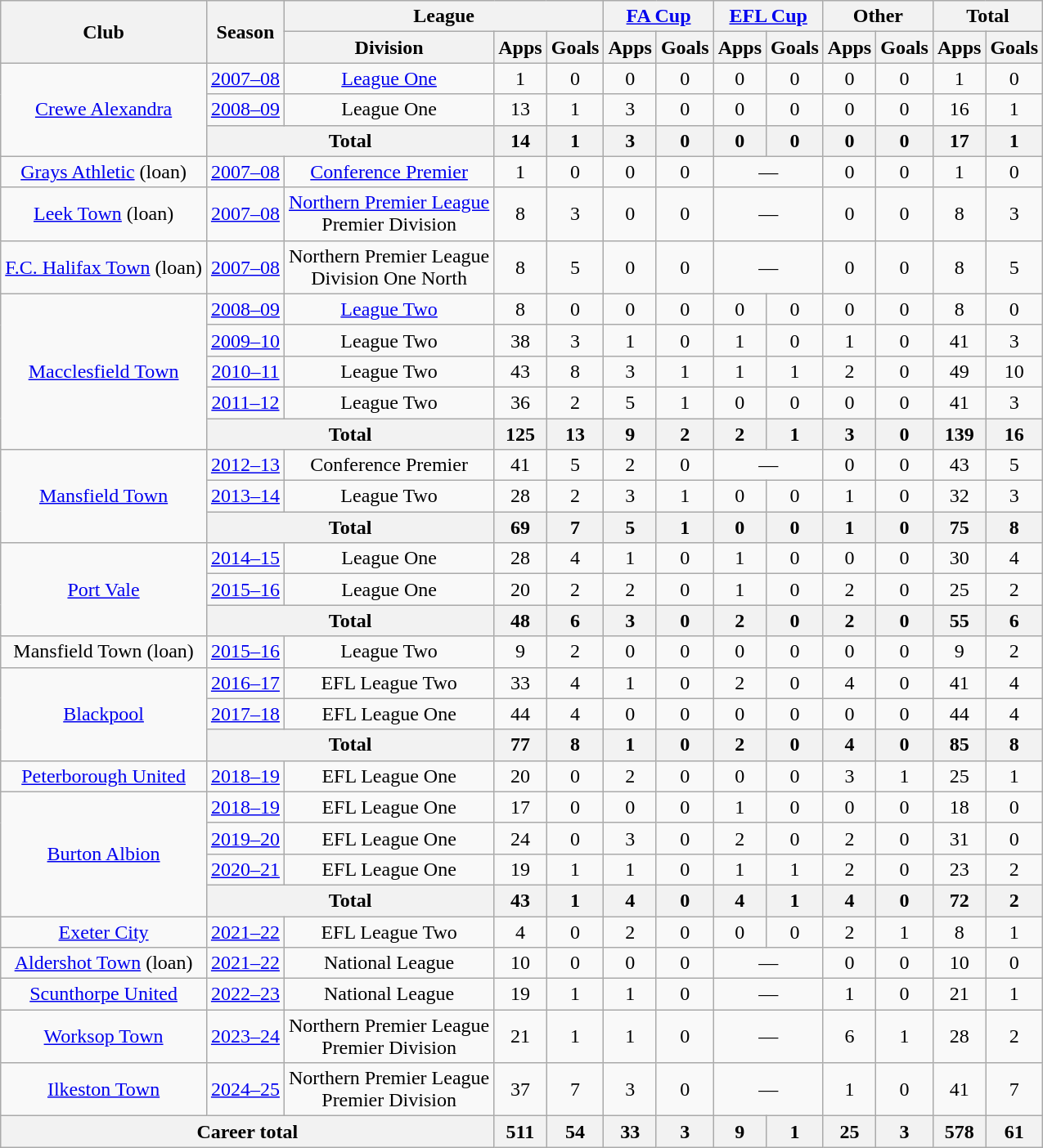<table class="wikitable" style="text-align:center">
<tr>
<th rowspan="2">Club</th>
<th rowspan="2">Season</th>
<th colspan="3">League</th>
<th colspan="2"><a href='#'>FA Cup</a></th>
<th colspan="2"><a href='#'>EFL Cup</a></th>
<th colspan="2">Other</th>
<th colspan="2">Total</th>
</tr>
<tr>
<th>Division</th>
<th>Apps</th>
<th>Goals</th>
<th>Apps</th>
<th>Goals</th>
<th>Apps</th>
<th>Goals</th>
<th>Apps</th>
<th>Goals</th>
<th>Apps</th>
<th>Goals</th>
</tr>
<tr>
<td rowspan="3"><a href='#'>Crewe Alexandra</a></td>
<td><a href='#'>2007–08</a></td>
<td><a href='#'>League One</a></td>
<td>1</td>
<td>0</td>
<td>0</td>
<td>0</td>
<td>0</td>
<td>0</td>
<td>0</td>
<td>0</td>
<td>1</td>
<td>0</td>
</tr>
<tr>
<td><a href='#'>2008–09</a></td>
<td>League One</td>
<td>13</td>
<td>1</td>
<td>3</td>
<td>0</td>
<td>0</td>
<td>0</td>
<td>0</td>
<td>0</td>
<td>16</td>
<td>1</td>
</tr>
<tr>
<th colspan="2">Total</th>
<th>14</th>
<th>1</th>
<th>3</th>
<th>0</th>
<th>0</th>
<th>0</th>
<th>0</th>
<th>0</th>
<th>17</th>
<th>1</th>
</tr>
<tr>
<td><a href='#'>Grays Athletic</a> (loan)</td>
<td><a href='#'>2007–08</a></td>
<td><a href='#'>Conference Premier</a></td>
<td>1</td>
<td>0</td>
<td>0</td>
<td>0</td>
<td colspan="2">—</td>
<td>0</td>
<td>0</td>
<td>1</td>
<td>0</td>
</tr>
<tr>
<td><a href='#'>Leek Town</a> (loan)</td>
<td><a href='#'>2007–08</a></td>
<td><a href='#'>Northern Premier League</a><br>Premier Division</td>
<td>8</td>
<td>3</td>
<td>0</td>
<td>0</td>
<td colspan="2">—</td>
<td>0</td>
<td>0</td>
<td>8</td>
<td>3</td>
</tr>
<tr>
<td><a href='#'>F.C. Halifax Town</a> (loan)</td>
<td><a href='#'>2007–08</a></td>
<td>Northern Premier League<br>Division One North</td>
<td>8</td>
<td>5</td>
<td>0</td>
<td>0</td>
<td colspan="2">—</td>
<td>0</td>
<td>0</td>
<td>8</td>
<td>5</td>
</tr>
<tr>
<td rowspan="5"><a href='#'>Macclesfield Town</a></td>
<td><a href='#'>2008–09</a></td>
<td><a href='#'>League Two</a></td>
<td>8</td>
<td>0</td>
<td>0</td>
<td>0</td>
<td>0</td>
<td>0</td>
<td>0</td>
<td>0</td>
<td>8</td>
<td>0</td>
</tr>
<tr>
<td><a href='#'>2009–10</a></td>
<td>League Two</td>
<td>38</td>
<td>3</td>
<td>1</td>
<td>0</td>
<td>1</td>
<td>0</td>
<td>1</td>
<td>0</td>
<td>41</td>
<td>3</td>
</tr>
<tr>
<td><a href='#'>2010–11</a></td>
<td>League Two</td>
<td>43</td>
<td>8</td>
<td>3</td>
<td>1</td>
<td>1</td>
<td>1</td>
<td>2</td>
<td>0</td>
<td>49</td>
<td>10</td>
</tr>
<tr>
<td><a href='#'>2011–12</a></td>
<td>League Two</td>
<td>36</td>
<td>2</td>
<td>5</td>
<td>1</td>
<td>0</td>
<td>0</td>
<td>0</td>
<td>0</td>
<td>41</td>
<td>3</td>
</tr>
<tr>
<th colspan="2">Total</th>
<th>125</th>
<th>13</th>
<th>9</th>
<th>2</th>
<th>2</th>
<th>1</th>
<th>3</th>
<th>0</th>
<th>139</th>
<th>16</th>
</tr>
<tr>
<td rowspan="3"><a href='#'>Mansfield Town</a></td>
<td><a href='#'>2012–13</a></td>
<td>Conference Premier</td>
<td>41</td>
<td>5</td>
<td>2</td>
<td>0</td>
<td colspan="2">—</td>
<td>0</td>
<td>0</td>
<td>43</td>
<td>5</td>
</tr>
<tr>
<td><a href='#'>2013–14</a></td>
<td>League Two</td>
<td>28</td>
<td>2</td>
<td>3</td>
<td>1</td>
<td>0</td>
<td>0</td>
<td>1</td>
<td>0</td>
<td>32</td>
<td>3</td>
</tr>
<tr>
<th colspan="2">Total</th>
<th>69</th>
<th>7</th>
<th>5</th>
<th>1</th>
<th>0</th>
<th>0</th>
<th>1</th>
<th>0</th>
<th>75</th>
<th>8</th>
</tr>
<tr>
<td rowspan="3"><a href='#'>Port Vale</a></td>
<td><a href='#'>2014–15</a></td>
<td>League One</td>
<td>28</td>
<td>4</td>
<td>1</td>
<td>0</td>
<td>1</td>
<td>0</td>
<td>0</td>
<td>0</td>
<td>30</td>
<td>4</td>
</tr>
<tr>
<td><a href='#'>2015–16</a></td>
<td>League One</td>
<td>20</td>
<td>2</td>
<td>2</td>
<td>0</td>
<td>1</td>
<td>0</td>
<td>2</td>
<td>0</td>
<td>25</td>
<td>2</td>
</tr>
<tr>
<th colspan="2">Total</th>
<th>48</th>
<th>6</th>
<th>3</th>
<th>0</th>
<th>2</th>
<th>0</th>
<th>2</th>
<th>0</th>
<th>55</th>
<th>6</th>
</tr>
<tr>
<td>Mansfield Town (loan)</td>
<td><a href='#'>2015–16</a></td>
<td>League Two</td>
<td>9</td>
<td>2</td>
<td>0</td>
<td>0</td>
<td>0</td>
<td>0</td>
<td>0</td>
<td>0</td>
<td>9</td>
<td>2</td>
</tr>
<tr>
<td rowspan="3"><a href='#'>Blackpool</a></td>
<td><a href='#'>2016–17</a></td>
<td>EFL League Two</td>
<td>33</td>
<td>4</td>
<td>1</td>
<td>0</td>
<td>2</td>
<td>0</td>
<td>4</td>
<td>0</td>
<td>41</td>
<td>4</td>
</tr>
<tr>
<td><a href='#'>2017–18</a></td>
<td>EFL League One</td>
<td>44</td>
<td>4</td>
<td>0</td>
<td>0</td>
<td>0</td>
<td>0</td>
<td>0</td>
<td>0</td>
<td>44</td>
<td>4</td>
</tr>
<tr>
<th colspan="2">Total</th>
<th>77</th>
<th>8</th>
<th>1</th>
<th>0</th>
<th>2</th>
<th>0</th>
<th>4</th>
<th>0</th>
<th>85</th>
<th>8</th>
</tr>
<tr>
<td><a href='#'>Peterborough United</a></td>
<td><a href='#'>2018–19</a></td>
<td>EFL League One</td>
<td>20</td>
<td>0</td>
<td>2</td>
<td>0</td>
<td>0</td>
<td>0</td>
<td>3</td>
<td>1</td>
<td>25</td>
<td>1</td>
</tr>
<tr>
<td rowspan="4"><a href='#'>Burton Albion</a></td>
<td><a href='#'>2018–19</a></td>
<td>EFL League One</td>
<td>17</td>
<td>0</td>
<td>0</td>
<td>0</td>
<td>1</td>
<td>0</td>
<td>0</td>
<td>0</td>
<td>18</td>
<td>0</td>
</tr>
<tr>
<td><a href='#'>2019–20</a></td>
<td>EFL League One</td>
<td>24</td>
<td>0</td>
<td>3</td>
<td>0</td>
<td>2</td>
<td>0</td>
<td>2</td>
<td>0</td>
<td>31</td>
<td>0</td>
</tr>
<tr>
<td><a href='#'>2020–21</a></td>
<td>EFL League One</td>
<td>19</td>
<td>1</td>
<td>1</td>
<td>0</td>
<td>1</td>
<td>1</td>
<td>2</td>
<td>0</td>
<td>23</td>
<td>2</td>
</tr>
<tr>
<th colspan="2">Total</th>
<th>43</th>
<th>1</th>
<th>4</th>
<th>0</th>
<th>4</th>
<th>1</th>
<th>4</th>
<th>0</th>
<th>72</th>
<th>2</th>
</tr>
<tr>
<td><a href='#'>Exeter City</a></td>
<td><a href='#'>2021–22</a></td>
<td>EFL League Two</td>
<td>4</td>
<td>0</td>
<td>2</td>
<td>0</td>
<td>0</td>
<td>0</td>
<td>2</td>
<td>1</td>
<td>8</td>
<td>1</td>
</tr>
<tr>
<td><a href='#'>Aldershot Town</a> (loan)</td>
<td><a href='#'>2021–22</a></td>
<td>National League</td>
<td>10</td>
<td>0</td>
<td>0</td>
<td>0</td>
<td colspan="2">—</td>
<td>0</td>
<td>0</td>
<td>10</td>
<td>0</td>
</tr>
<tr>
<td><a href='#'>Scunthorpe United</a></td>
<td><a href='#'>2022–23</a></td>
<td>National League</td>
<td>19</td>
<td>1</td>
<td>1</td>
<td>0</td>
<td colspan="2">—</td>
<td>1</td>
<td>0</td>
<td>21</td>
<td>1</td>
</tr>
<tr>
<td><a href='#'>Worksop Town</a></td>
<td><a href='#'>2023–24</a></td>
<td>Northern Premier League<br>Premier Division</td>
<td>21</td>
<td>1</td>
<td>1</td>
<td>0</td>
<td colspan="2">—</td>
<td>6</td>
<td>1</td>
<td>28</td>
<td>2</td>
</tr>
<tr>
<td><a href='#'>Ilkeston Town</a></td>
<td><a href='#'>2024–25</a></td>
<td>Northern Premier League<br>Premier Division</td>
<td>37</td>
<td>7</td>
<td>3</td>
<td>0</td>
<td colspan="2">—</td>
<td>1</td>
<td>0</td>
<td>41</td>
<td>7</td>
</tr>
<tr>
<th colspan="3">Career total</th>
<th>511</th>
<th>54</th>
<th>33</th>
<th>3</th>
<th>9</th>
<th>1</th>
<th>25</th>
<th>3</th>
<th>578</th>
<th>61</th>
</tr>
</table>
